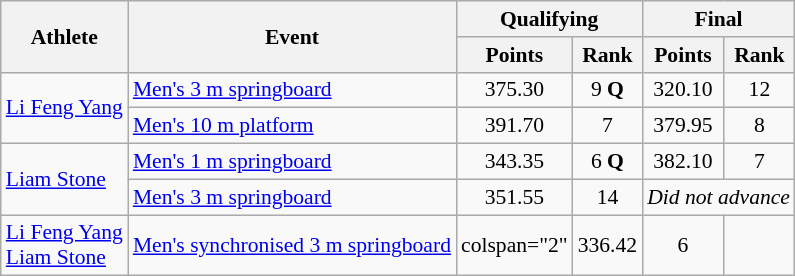<table class=wikitable style="text-align:center; font-size:90%">
<tr>
<th rowspan="2">Athlete</th>
<th rowspan="2">Event</th>
<th colspan="2">Qualifying</th>
<th colspan="2">Final</th>
</tr>
<tr>
<th>Points</th>
<th>Rank</th>
<th>Points</th>
<th>Rank</th>
</tr>
<tr>
<td align=left rowspan=2><a href='#'>Li Feng Yang</a></td>
<td align=left><a href='#'>Men's 3 m springboard</a></td>
<td>375.30</td>
<td>9 <strong>Q</strong></td>
<td>320.10</td>
<td>12</td>
</tr>
<tr>
<td align=left><a href='#'>Men's 10 m platform</a></td>
<td>391.70</td>
<td>7</td>
<td>379.95</td>
<td>8</td>
</tr>
<tr>
<td align=left rowspan=2><a href='#'>Liam Stone</a></td>
<td align=left><a href='#'>Men's 1 m springboard</a></td>
<td>343.35</td>
<td>6 <strong>Q</strong></td>
<td>382.10</td>
<td>7</td>
</tr>
<tr>
<td align=left><a href='#'>Men's 3 m springboard</a></td>
<td>351.55</td>
<td>14</td>
<td colspan="2"><em>Did not advance</em></td>
</tr>
<tr>
<td align=left><a href='#'>Li Feng Yang</a><br><a href='#'>Liam Stone</a></td>
<td align=left><a href='#'>Men's synchronised 3 m springboard</a></td>
<td>colspan="2" </td>
<td>336.42</td>
<td>6</td>
</tr>
</table>
